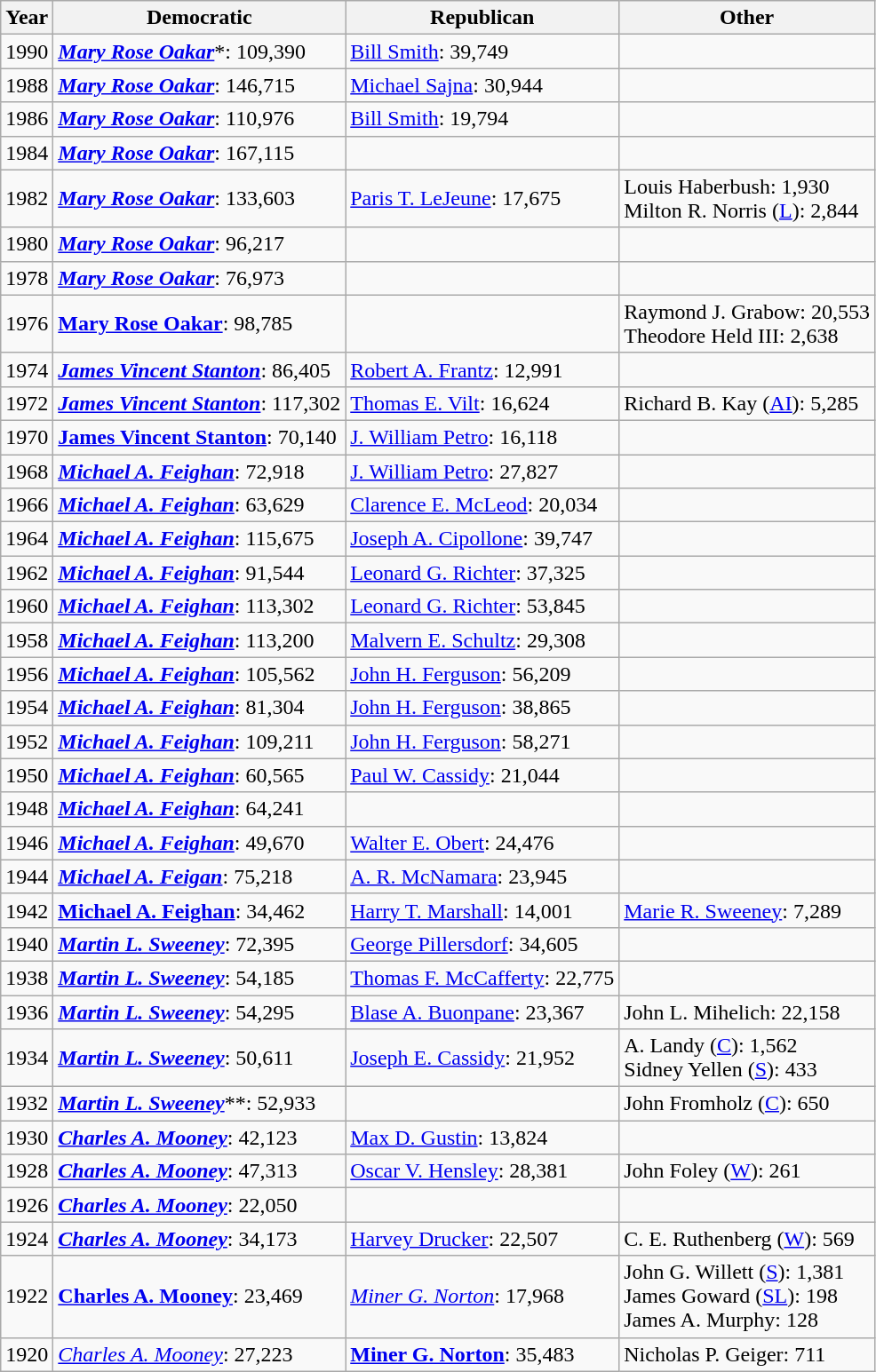<table class=wikitable>
<tr>
<th>Year</th>
<th>Democratic</th>
<th>Republican</th>
<th>Other</th>
</tr>
<tr>
<td>1990</td>
<td><strong><em><a href='#'>Mary Rose Oakar</a></em></strong>*: 109,390</td>
<td><a href='#'>Bill Smith</a>: 39,749</td>
<td> </td>
</tr>
<tr>
<td>1988</td>
<td><strong><em><a href='#'>Mary Rose Oakar</a></em></strong>: 146,715</td>
<td><a href='#'>Michael Sajna</a>: 30,944</td>
<td> </td>
</tr>
<tr>
<td>1986</td>
<td><strong><em><a href='#'>Mary Rose Oakar</a></em></strong>: 110,976</td>
<td><a href='#'>Bill Smith</a>: 19,794</td>
<td> </td>
</tr>
<tr>
<td>1984</td>
<td><strong><em><a href='#'>Mary Rose Oakar</a></em></strong>: 167,115</td>
<td> </td>
<td> </td>
</tr>
<tr>
<td>1982</td>
<td><strong><em><a href='#'>Mary Rose Oakar</a></em></strong>: 133,603</td>
<td><a href='#'>Paris T. LeJeune</a>: 17,675</td>
<td>Louis Haberbush: 1,930<br>Milton R. Norris (<a href='#'>L</a>): 2,844</td>
</tr>
<tr>
<td>1980</td>
<td><strong><em><a href='#'>Mary Rose Oakar</a></em></strong>: 96,217</td>
<td> </td>
<td> </td>
</tr>
<tr>
<td>1978</td>
<td><strong><em><a href='#'>Mary Rose Oakar</a></em></strong>: 76,973</td>
<td> </td>
<td> </td>
</tr>
<tr>
<td>1976</td>
<td><strong><a href='#'>Mary Rose Oakar</a></strong>: 98,785</td>
<td> </td>
<td>Raymond J. Grabow: 20,553<br>Theodore Held III: 2,638</td>
</tr>
<tr>
<td>1974</td>
<td><strong><em><a href='#'>James Vincent Stanton</a></em></strong>: 86,405</td>
<td><a href='#'>Robert A. Frantz</a>: 12,991</td>
<td> </td>
</tr>
<tr>
<td>1972</td>
<td><strong><em><a href='#'>James Vincent Stanton</a></em></strong>: 117,302</td>
<td><a href='#'>Thomas E. Vilt</a>: 16,624</td>
<td>Richard B. Kay (<a href='#'>AI</a>): 5,285</td>
</tr>
<tr>
<td>1970</td>
<td><strong><a href='#'>James Vincent Stanton</a></strong>: 70,140</td>
<td><a href='#'>J. William Petro</a>: 16,118</td>
<td> </td>
</tr>
<tr>
<td>1968</td>
<td><strong><em><a href='#'>Michael A. Feighan</a></em></strong>: 72,918</td>
<td><a href='#'>J. William Petro</a>: 27,827</td>
<td> </td>
</tr>
<tr>
<td>1966</td>
<td><strong><em><a href='#'>Michael A. Feighan</a></em></strong>: 63,629</td>
<td><a href='#'>Clarence E. McLeod</a>: 20,034</td>
<td> </td>
</tr>
<tr>
<td>1964</td>
<td><strong><em><a href='#'>Michael A. Feighan</a></em></strong>: 115,675</td>
<td><a href='#'>Joseph A. Cipollone</a>: 39,747</td>
<td> </td>
</tr>
<tr>
<td>1962</td>
<td><strong><em><a href='#'>Michael A. Feighan</a></em></strong>: 91,544</td>
<td><a href='#'>Leonard G. Richter</a>: 37,325</td>
<td> </td>
</tr>
<tr>
<td>1960</td>
<td><strong><em><a href='#'>Michael A. Feighan</a></em></strong>: 113,302</td>
<td><a href='#'>Leonard G. Richter</a>: 53,845</td>
<td> </td>
</tr>
<tr>
<td>1958</td>
<td><strong><em><a href='#'>Michael A. Feighan</a></em></strong>: 113,200</td>
<td><a href='#'>Malvern E. Schultz</a>: 29,308</td>
<td> </td>
</tr>
<tr>
<td>1956</td>
<td><strong><em><a href='#'>Michael A. Feighan</a></em></strong>: 105,562</td>
<td><a href='#'>John H. Ferguson</a>: 56,209</td>
<td> </td>
</tr>
<tr>
<td>1954</td>
<td><strong><em><a href='#'>Michael A. Feighan</a></em></strong>: 81,304</td>
<td><a href='#'>John H. Ferguson</a>: 38,865</td>
<td> </td>
</tr>
<tr>
<td>1952</td>
<td><strong><em><a href='#'>Michael A. Feighan</a></em></strong>: 109,211</td>
<td><a href='#'>John H. Ferguson</a>: 58,271</td>
<td> </td>
</tr>
<tr>
<td>1950</td>
<td><strong><em><a href='#'>Michael A. Feighan</a></em></strong>: 60,565</td>
<td><a href='#'>Paul W. Cassidy</a>: 21,044</td>
<td> </td>
</tr>
<tr>
<td>1948</td>
<td><strong><em><a href='#'>Michael A. Feighan</a></em></strong>: 64,241</td>
<td> </td>
<td> </td>
</tr>
<tr>
<td>1946</td>
<td><strong><em><a href='#'>Michael A. Feighan</a></em></strong>: 49,670</td>
<td><a href='#'>Walter E. Obert</a>: 24,476</td>
<td> </td>
</tr>
<tr>
<td>1944</td>
<td><strong><em><a href='#'>Michael A. Feigan</a></em></strong>: 75,218</td>
<td><a href='#'>A. R. McNamara</a>: 23,945</td>
<td> </td>
</tr>
<tr>
<td>1942</td>
<td><strong><a href='#'>Michael A. Feighan</a></strong>: 34,462</td>
<td><a href='#'>Harry T. Marshall</a>: 14,001</td>
<td><a href='#'>Marie R. Sweeney</a>: 7,289</td>
</tr>
<tr>
<td>1940</td>
<td><strong><em><a href='#'>Martin L. Sweeney</a></em></strong>: 72,395</td>
<td><a href='#'>George Pillersdorf</a>: 34,605</td>
<td> </td>
</tr>
<tr>
<td>1938</td>
<td><strong><em><a href='#'>Martin L. Sweeney</a></em></strong>: 54,185</td>
<td><a href='#'>Thomas F. McCafferty</a>: 22,775</td>
<td> </td>
</tr>
<tr>
<td>1936</td>
<td><strong><em><a href='#'>Martin L. Sweeney</a></em></strong>: 54,295</td>
<td><a href='#'>Blase A. Buonpane</a>: 23,367</td>
<td>John L. Mihelich: 22,158</td>
</tr>
<tr>
<td>1934</td>
<td><strong><em><a href='#'>Martin L. Sweeney</a></em></strong>: 50,611</td>
<td><a href='#'>Joseph E. Cassidy</a>: 21,952</td>
<td>A. Landy (<a href='#'>C</a>): 1,562<br>Sidney Yellen (<a href='#'>S</a>): 433</td>
</tr>
<tr>
<td>1932</td>
<td><strong><em><a href='#'>Martin L. Sweeney</a></em></strong>**: 52,933</td>
<td> </td>
<td>John Fromholz (<a href='#'>C</a>): 650</td>
</tr>
<tr>
<td>1930</td>
<td><strong><em><a href='#'>Charles A. Mooney</a></em></strong>: 42,123</td>
<td><a href='#'>Max D. Gustin</a>: 13,824</td>
<td> </td>
</tr>
<tr>
<td>1928</td>
<td><strong><em><a href='#'>Charles A. Mooney</a></em></strong>: 47,313</td>
<td><a href='#'>Oscar V. Hensley</a>: 28,381</td>
<td>John Foley (<a href='#'>W</a>): 261</td>
</tr>
<tr>
<td>1926</td>
<td><strong><em><a href='#'>Charles A. Mooney</a></em></strong>: 22,050</td>
<td> </td>
<td> </td>
</tr>
<tr>
<td>1924</td>
<td><strong><em><a href='#'>Charles A. Mooney</a></em></strong>: 34,173</td>
<td><a href='#'>Harvey Drucker</a>: 22,507</td>
<td>C. E. Ruthenberg (<a href='#'>W</a>): 569</td>
</tr>
<tr>
<td>1922</td>
<td><strong><a href='#'>Charles A. Mooney</a></strong>: 23,469</td>
<td><em><a href='#'>Miner G. Norton</a></em>: 17,968</td>
<td>John G. Willett (<a href='#'>S</a>): 1,381<br>James Goward (<a href='#'>SL</a>): 198<br>James A. Murphy: 128</td>
</tr>
<tr>
<td>1920</td>
<td><em><a href='#'>Charles A. Mooney</a></em>: 27,223</td>
<td><strong><a href='#'>Miner G. Norton</a></strong>: 35,483</td>
<td>Nicholas P. Geiger: 711</td>
</tr>
</table>
